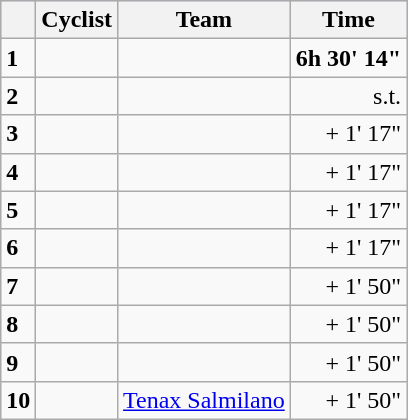<table class="wikitable">
<tr style="background:#ccccff;">
<th></th>
<th>Cyclist</th>
<th>Team</th>
<th>Time</th>
</tr>
<tr>
<td><strong>1</strong></td>
<td></td>
<td><strong></strong></td>
<td align=right><strong>6h 30' 14"</strong></td>
</tr>
<tr>
<td><strong>2</strong></td>
<td></td>
<td></td>
<td align=right>s.t.</td>
</tr>
<tr>
<td><strong>3</strong></td>
<td></td>
<td></td>
<td align=right>+ 1' 17"</td>
</tr>
<tr>
<td><strong>4</strong></td>
<td></td>
<td></td>
<td align=right>+ 1' 17"</td>
</tr>
<tr>
<td><strong>5</strong></td>
<td></td>
<td></td>
<td align=right>+ 1' 17"</td>
</tr>
<tr>
<td><strong>6</strong></td>
<td></td>
<td></td>
<td align=right>+ 1' 17"</td>
</tr>
<tr>
<td><strong>7</strong></td>
<td></td>
<td></td>
<td align=right>+ 1' 50"</td>
</tr>
<tr>
<td><strong>8</strong></td>
<td></td>
<td></td>
<td align=right>+ 1' 50"</td>
</tr>
<tr>
<td><strong>9</strong></td>
<td></td>
<td></td>
<td align=right>+ 1' 50"</td>
</tr>
<tr>
<td><strong>10</strong></td>
<td></td>
<td><a href='#'>Tenax Salmilano</a></td>
<td align=right>+ 1' 50"</td>
</tr>
</table>
